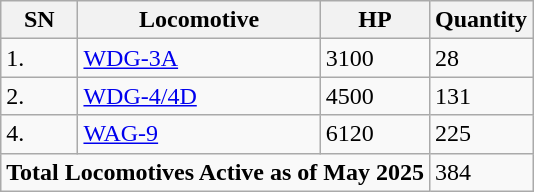<table class="wikitable sortable">
<tr>
<th>SN</th>
<th>Locomotive</th>
<th>HP</th>
<th>Quantity</th>
</tr>
<tr>
<td>1.</td>
<td><a href='#'>WDG-3A</a></td>
<td>3100</td>
<td>28</td>
</tr>
<tr>
<td>2.</td>
<td><a href='#'>WDG-4/4D</a></td>
<td>4500</td>
<td>131</td>
</tr>
<tr>
<td>4.</td>
<td><a href='#'>WAG-9</a></td>
<td>6120</td>
<td>225</td>
</tr>
<tr>
<td colspan="3"><strong>Total Locomotives Active as of May 2025</strong></td>
<td>384</td>
</tr>
</table>
